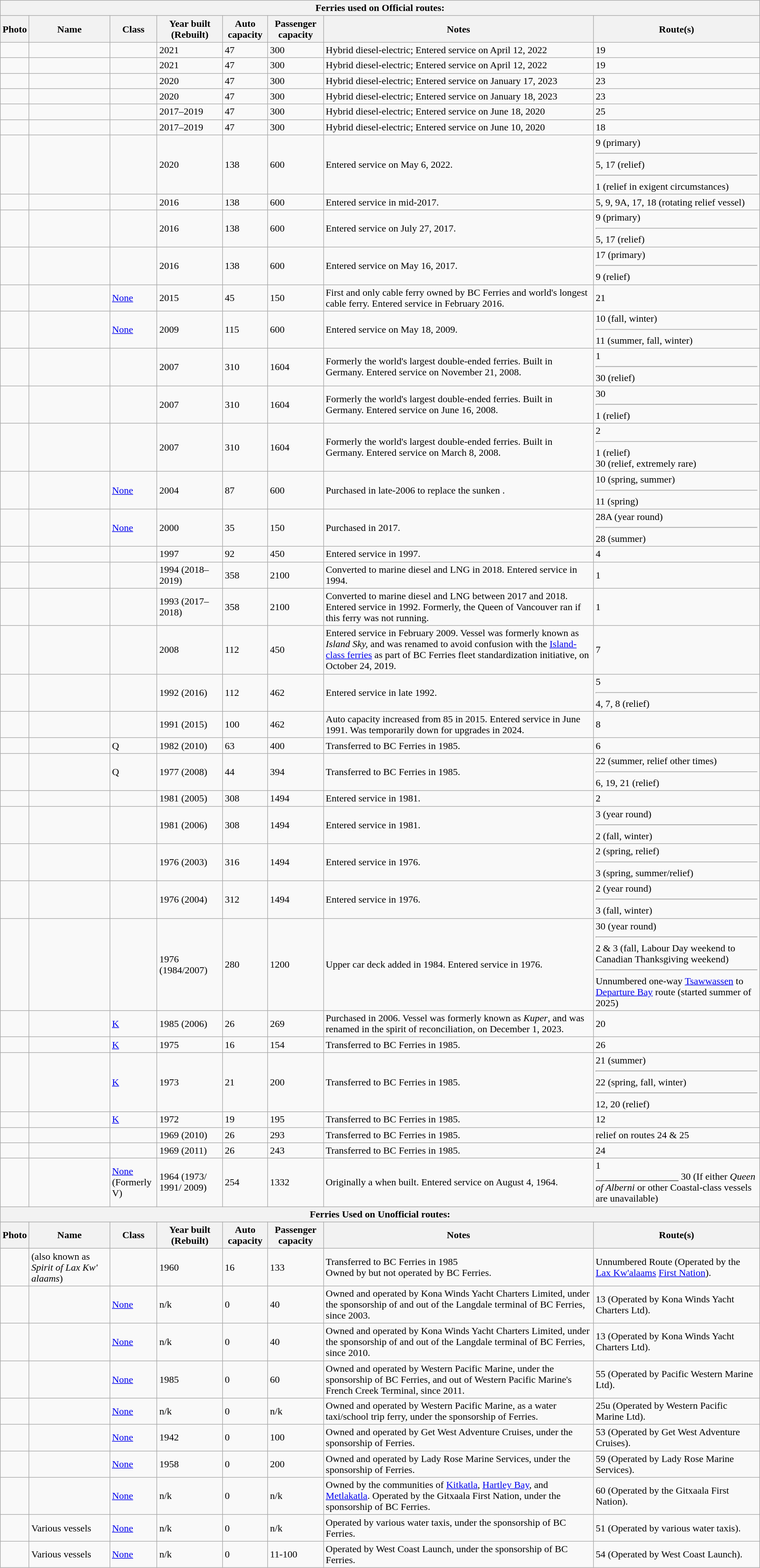<table class="wikitable sortable" style="font-size:100%">
<tr>
<th colspan="8">Ferries used on Official routes:</th>
</tr>
<tr>
<th class="unsortable">Photo</th>
<th style="width:125px">Name</th>
<th>Class</th>
<th>Year built<br>(Rebuilt)</th>
<th>Auto capacity</th>
<th>Passenger capacity</th>
<th>Notes</th>
<th>Route(s)</th>
</tr>
<tr>
<td></td>
<td></td>
<td></td>
<td>2021</td>
<td>47</td>
<td>300</td>
<td>Hybrid diesel-electric; Entered service on April 12, 2022</td>
<td>19</td>
</tr>
<tr>
<td></td>
<td></td>
<td></td>
<td>2021</td>
<td>47</td>
<td>300</td>
<td>Hybrid diesel-electric; Entered service on April 12, 2022</td>
<td>19</td>
</tr>
<tr>
<td></td>
<td></td>
<td></td>
<td>2020</td>
<td>47</td>
<td>300</td>
<td>Hybrid diesel-electric; Entered service on January 17, 2023</td>
<td>23</td>
</tr>
<tr>
<td></td>
<td></td>
<td></td>
<td>2020</td>
<td>47</td>
<td>300</td>
<td>Hybrid diesel-electric; Entered service on January 18, 2023</td>
<td>23</td>
</tr>
<tr>
<td></td>
<td></td>
<td></td>
<td>2017–2019</td>
<td>47</td>
<td>300</td>
<td>Hybrid diesel-electric; Entered service on June 18, 2020</td>
<td>25</td>
</tr>
<tr>
<td></td>
<td></td>
<td></td>
<td>2017–2019</td>
<td>47</td>
<td>300</td>
<td>Hybrid diesel-electric; Entered service on June 10, 2020</td>
<td>18</td>
</tr>
<tr>
<td></td>
<td></td>
<td></td>
<td>2020</td>
<td>138</td>
<td>600</td>
<td>Entered service on May 6, 2022.</td>
<td>9 (primary) <hr>5, 17 (relief) <hr> 1 (relief in exigent circumstances)</td>
</tr>
<tr>
<td></td>
<td></td>
<td></td>
<td>2016</td>
<td>138</td>
<td>600</td>
<td>Entered service in mid-2017.</td>
<td>5, 9, 9A, 17, 18 (rotating relief vessel)</td>
</tr>
<tr>
<td></td>
<td></td>
<td></td>
<td>2016</td>
<td>138</td>
<td>600</td>
<td>Entered service on July 27, 2017.</td>
<td>9 (primary)<hr>5, 17 (relief)</td>
</tr>
<tr>
<td></td>
<td></td>
<td></td>
<td>2016</td>
<td>138</td>
<td>600</td>
<td>Entered service on May 16, 2017.</td>
<td>17 (primary)<hr>9 (relief)</td>
</tr>
<tr>
<td></td>
<td></td>
<td><a href='#'>None</a></td>
<td>2015</td>
<td>45</td>
<td>150</td>
<td>First and only cable ferry owned by BC Ferries and world's longest cable ferry. Entered service in February 2016.</td>
<td>21</td>
</tr>
<tr>
<td></td>
<td></td>
<td><a href='#'>None</a></td>
<td>2009</td>
<td>115</td>
<td>600</td>
<td>Entered service on May 18, 2009.</td>
<td>10 (fall, winter)<hr>11 (summer, fall, winter)</td>
</tr>
<tr>
<td></td>
<td></td>
<td></td>
<td>2007</td>
<td>310</td>
<td>1604</td>
<td>Formerly the world's largest double-ended ferries. Built in Germany. Entered service on November 21, 2008.</td>
<td>1<hr>30 (relief)</td>
</tr>
<tr>
<td></td>
<td></td>
<td></td>
<td>2007</td>
<td>310</td>
<td>1604</td>
<td>Formerly the world's largest double-ended ferries. Built in Germany. Entered service on June 16, 2008.</td>
<td>30<hr>1 (relief)</td>
</tr>
<tr>
<td></td>
<td></td>
<td></td>
<td>2007</td>
<td>310</td>
<td>1604</td>
<td>Formerly the world's largest double-ended ferries. Built in Germany. Entered service on March 8, 2008.</td>
<td>2<hr>1 (relief)<br>30 (relief, extremely rare)</td>
</tr>
<tr>
<td></td>
<td></td>
<td><a href='#'>None</a></td>
<td>2004</td>
<td>87</td>
<td>600</td>
<td>Purchased in late-2006 to replace the sunken .</td>
<td>10 (spring, summer)<hr>11 (spring)</td>
</tr>
<tr>
<td></td>
<td></td>
<td><a href='#'>None</a></td>
<td>2000</td>
<td>35</td>
<td>150</td>
<td>Purchased in 2017.</td>
<td>28A (year round)<hr>28 (summer)</td>
</tr>
<tr>
<td></td>
<td></td>
<td></td>
<td>1997</td>
<td>92</td>
<td>450</td>
<td>Entered service in 1997.</td>
<td>4</td>
</tr>
<tr>
<td></td>
<td></td>
<td></td>
<td>1994 (2018–2019)</td>
<td>358</td>
<td>2100</td>
<td>Converted to marine diesel and LNG in 2018. Entered service in 1994.</td>
<td>1</td>
</tr>
<tr>
<td></td>
<td></td>
<td></td>
<td>1993 (2017–2018)</td>
<td>358</td>
<td>2100</td>
<td>Converted to marine diesel and LNG between 2017 and 2018. Entered service in 1992. Formerly, the Queen of Vancouver ran if this ferry was not running.</td>
<td>1</td>
</tr>
<tr>
<td></td>
<td></td>
<td></td>
<td>2008</td>
<td>112</td>
<td>450</td>
<td>Entered service in February 2009. Vessel was formerly known as <em>Island Sky,</em> and was renamed to avoid confusion with the <a href='#'>Island-class ferries</a> as part of BC  Ferries fleet standardization initiative, on October 24, 2019.</td>
<td>7</td>
</tr>
<tr>
<td></td>
<td></td>
<td></td>
<td>1992 (2016)</td>
<td>112</td>
<td>462</td>
<td>Entered service in late 1992.</td>
<td>5 <hr> 4, 7, 8 (relief)</td>
</tr>
<tr>
<td></td>
<td></td>
<td></td>
<td>1991 (2015)</td>
<td>100</td>
<td>462</td>
<td>Auto capacity increased from 85 in 2015. Entered service in June 1991. Was temporarily down for upgrades in 2024.</td>
<td>8</td>
</tr>
<tr>
<td></td>
<td></td>
<td>Q</td>
<td>1982 (2010)</td>
<td>63</td>
<td>400</td>
<td>Transferred to BC Ferries in 1985.</td>
<td>6</td>
</tr>
<tr>
<td></td>
<td></td>
<td>Q</td>
<td>1977 (2008)</td>
<td>44</td>
<td>394</td>
<td>Transferred to BC Ferries in 1985.</td>
<td>22 (summer, relief other times) <hr> 6, 19, 21 (relief)</td>
</tr>
<tr>
<td></td>
<td></td>
<td></td>
<td>1981 (2005)</td>
<td>308</td>
<td>1494</td>
<td>Entered service in 1981.</td>
<td>2</td>
</tr>
<tr>
<td></td>
<td></td>
<td></td>
<td>1981 (2006)</td>
<td>308</td>
<td>1494</td>
<td>Entered service in 1981.</td>
<td>3 (year round)<hr>2 (fall, winter)</td>
</tr>
<tr>
<td></td>
<td></td>
<td></td>
<td>1976 (2003)</td>
<td>316</td>
<td>1494</td>
<td>Entered service in 1976.</td>
<td>2 (spring, relief)<hr>3 (spring, summer/relief)</td>
</tr>
<tr>
<td></td>
<td></td>
<td></td>
<td>1976 (2004)</td>
<td>312</td>
<td>1494</td>
<td>Entered service in 1976.</td>
<td>2 (year round)<hr>3 (fall, winter)</td>
</tr>
<tr>
<td></td>
<td></td>
<td></td>
<td>1976 (1984/2007)</td>
<td>280</td>
<td>1200</td>
<td>Upper car deck added in 1984. Entered service in 1976.</td>
<td>30 (year round)<hr> 2 & 3 (fall, Labour Day weekend to Canadian Thanksgiving weekend)<hr>Unnumbered one-way <a href='#'>Tsawwassen</a> to <a href='#'>Departure Bay</a> route (started summer of 2025)</td>
</tr>
<tr>
<td></td>
<td></td>
<td><a href='#'>K</a></td>
<td>1985 (2006)</td>
<td>26</td>
<td>269</td>
<td>Purchased in 2006. Vessel was formerly known as <em>Kuper</em>, and was renamed in the spirit of reconciliation, on December 1, 2023.</td>
<td>20</td>
</tr>
<tr>
<td></td>
<td></td>
<td><a href='#'>K</a></td>
<td>1975</td>
<td>16</td>
<td>154</td>
<td>Transferred to BC Ferries in 1985.</td>
<td>26</td>
</tr>
<tr>
<td></td>
<td></td>
<td><a href='#'>K</a></td>
<td>1973</td>
<td>21</td>
<td>200</td>
<td>Transferred to BC Ferries in 1985.</td>
<td>21 (summer) <hr>22 (spring, fall, winter) <hr> 12, 20 (relief)</td>
</tr>
<tr>
<td></td>
<td></td>
<td><a href='#'>K</a></td>
<td>1972</td>
<td>19</td>
<td>195</td>
<td>Transferred to BC Ferries in 1985.</td>
<td>12</td>
</tr>
<tr>
<td></td>
<td></td>
<td></td>
<td>1969 (2010)</td>
<td>26</td>
<td>293</td>
<td>Transferred to BC Ferries in 1985.</td>
<td>relief on routes 24 & 25</td>
</tr>
<tr>
<td></td>
<td></td>
<td></td>
<td>1969 (2011)</td>
<td>26</td>
<td>243</td>
<td>Transferred to BC Ferries in 1985.</td>
<td>24</td>
</tr>
<tr>
<td></td>
<td></td>
<td><a href='#'>None</a><br>(Formerly
V)</td>
<td>1964 (1973/ 1991/ 2009)</td>
<td>254</td>
<td>1332</td>
<td>Originally a  when built. Entered service on August 4, 1964.</td>
<td>1<br>_________________
30 (If either <em>Queen of Alberni</em> or other Coastal-class vessels are unavailable)</td>
</tr>
<tr>
<th colspan="8">Ferries Used on Unofficial routes:</th>
</tr>
<tr>
<th>Photo</th>
<th>Name</th>
<th>Class</th>
<th>Year built<br>(Rebuilt)</th>
<th>Auto capacity</th>
<th>Passenger capacity</th>
<th>Notes</th>
<th>Route(s)</th>
</tr>
<tr>
<td></td>
<td> (also known as <em>Spirit of Lax Kw' alaams</em>)</td>
<td></td>
<td>1960</td>
<td>16</td>
<td>133</td>
<td>Transferred to BC Ferries in 1985<br>Owned by but not operated by BC Ferries.</td>
<td>Unnumbered Route (Operated by the <a href='#'>Lax Kw'alaams</a> <a href='#'>First Nation</a>).</td>
</tr>
<tr>
<td></td>
<td></td>
<td><a href='#'>None</a></td>
<td>n/k</td>
<td>0</td>
<td>40</td>
<td>Owned and operated by Kona Winds Yacht Charters Limited, under the sponsorship of and out of the Langdale terminal of BC Ferries, since 2003.</td>
<td>13 (Operated by Kona Winds Yacht Charters Ltd).<br></td>
</tr>
<tr>
<td></td>
<td></td>
<td><a href='#'>None</a></td>
<td>n/k</td>
<td>0</td>
<td>40</td>
<td>Owned and operated by Kona Winds Yacht Charters Limited, under the sponsorship of and out of the Langdale terminal of BC Ferries, since 2010.</td>
<td>13 (Operated by Kona Winds Yacht Charters Ltd).</td>
</tr>
<tr>
<td></td>
<td></td>
<td><a href='#'>None</a></td>
<td>1985</td>
<td>0</td>
<td>60</td>
<td>Owned and operated by Western Pacific Marine, under the sponsorship of BC Ferries, and out of Western Pacific Marine's French Creek Terminal, since 2011.</td>
<td>55 (Operated by Pacific Western Marine Ltd).</td>
</tr>
<tr>
<td></td>
<td></td>
<td><a href='#'>None</a></td>
<td>n/k</td>
<td>0</td>
<td>n/k</td>
<td>Owned and operated by Western Pacific Marine, as a water taxi/school trip ferry, under the sponsorship of Ferries.</td>
<td>25u (Operated by Western Pacific Marine Ltd).</td>
</tr>
<tr>
<td></td>
<td></td>
<td><a href='#'>None</a></td>
<td>1942</td>
<td>0</td>
<td>100</td>
<td>Owned and operated by Get West Adventure Cruises, under the sponsorship of Ferries.</td>
<td>53 (Operated by Get West Adventure Cruises).</td>
</tr>
<tr>
<td></td>
<td></td>
<td><a href='#'>None</a></td>
<td>1958</td>
<td>0</td>
<td>200</td>
<td>Owned and operated by Lady Rose Marine Services, under the sponsorship of Ferries.</td>
<td>59 (Operated by Lady Rose Marine Services).</td>
</tr>
<tr>
<td></td>
<td></td>
<td><a href='#'>None</a></td>
<td>n/k</td>
<td>0</td>
<td>n/k</td>
<td>Owned by the communities of <a href='#'>Kitkatla</a>, <a href='#'>Hartley Bay</a>, and <a href='#'>Metlakatla</a>. Operated by the Gitxaala First Nation, under the sponsorship of BC Ferries.</td>
<td>60 (Operated by the Gitxaala First Nation).</td>
</tr>
<tr>
<td></td>
<td>Various vessels</td>
<td><a href='#'>None</a></td>
<td>n/k</td>
<td>0</td>
<td>n/k</td>
<td>Operated by various water taxis, under the sponsorship of BC Ferries.</td>
<td>51 (Operated by various water taxis).</td>
</tr>
<tr>
<td></td>
<td>Various vessels</td>
<td><a href='#'>None</a></td>
<td>n/k</td>
<td>0</td>
<td>11-100</td>
<td>Operated by West Coast Launch, under the sponsorship of BC Ferries.</td>
<td>54 (Operated by West Coast Launch).</td>
</tr>
</table>
